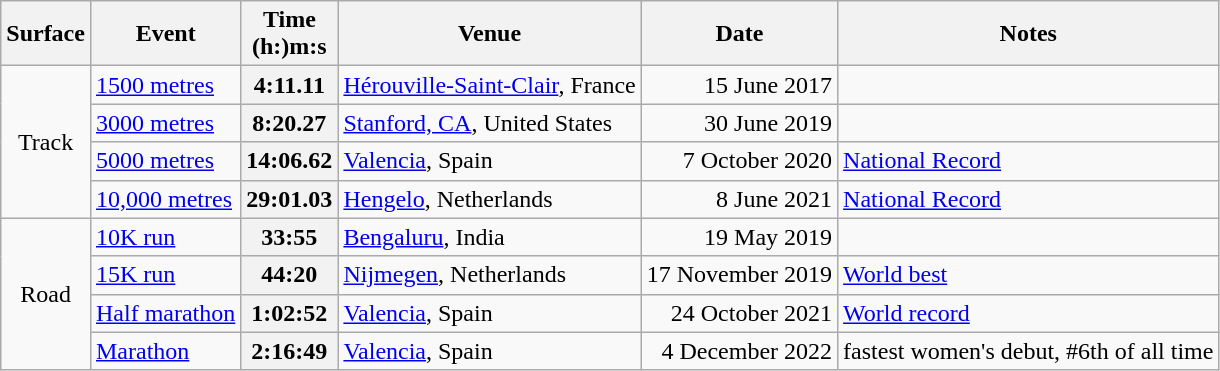<table class="wikitable unsortable plainrowheaders">
<tr>
<th scope="col">Surface</th>
<th scope="col">Event</th>
<th scope="col">Time<br>(h:)m:s</th>
<th scope="col">Venue</th>
<th scope="col">Date</th>
<th scope="col">Notes</th>
</tr>
<tr>
<td rowspan=4 align=center>Track</td>
<td><a href='#'>1500 metres</a></td>
<th scope="row" style="text-align:center;">4:11.11</th>
<td><a href='#'>Hérouville-Saint-Clair</a>, France</td>
<td align=right>15 June 2017</td>
<td></td>
</tr>
<tr>
<td><a href='#'>3000 metres</a></td>
<th scope="row" style="text-align:center;">8:20.27</th>
<td><a href='#'>Stanford, CA</a>, United States</td>
<td align=right>30 June 2019</td>
<td></td>
</tr>
<tr>
<td><a href='#'>5000 metres</a></td>
<th scope="row" style="text-align:center;">14:06.62</th>
<td><a href='#'>Valencia</a>, Spain</td>
<td align=right>7 October 2020</td>
<td><a href='#'>National Record</a></td>
</tr>
<tr>
<td><a href='#'>10,000 metres</a></td>
<th scope="row" style="text-align:center;">29:01.03</th>
<td><a href='#'>Hengelo</a>, Netherlands</td>
<td align=right>8 June 2021</td>
<td><a href='#'>National Record</a></td>
</tr>
<tr>
<td rowspan=4 align=center>Road</td>
<td><a href='#'>10K run</a></td>
<th scope="row" style="text-align:center;">33:55</th>
<td><a href='#'>Bengaluru</a>, India</td>
<td align=right>19 May 2019</td>
<td></td>
</tr>
<tr>
<td><a href='#'>15K run</a></td>
<th scope="row" style="text-align:center;">44:20</th>
<td><a href='#'>Nijmegen</a>, Netherlands</td>
<td align=right>17 November 2019</td>
<td><a href='#'>World best</a></td>
</tr>
<tr>
<td><a href='#'>Half marathon</a></td>
<th scope="row" style="text-align:center;">1:02:52</th>
<td><a href='#'>Valencia</a>, Spain</td>
<td align=right>24 October 2021</td>
<td> <a href='#'>World record</a></td>
</tr>
<tr>
<td><a href='#'>Marathon</a></td>
<th scope="row" style="text-align:center;">2:16:49</th>
<td><a href='#'>Valencia</a>, Spain</td>
<td align=right>4 December 2022</td>
<td>fastest women's debut, #6th of all time</td>
</tr>
</table>
